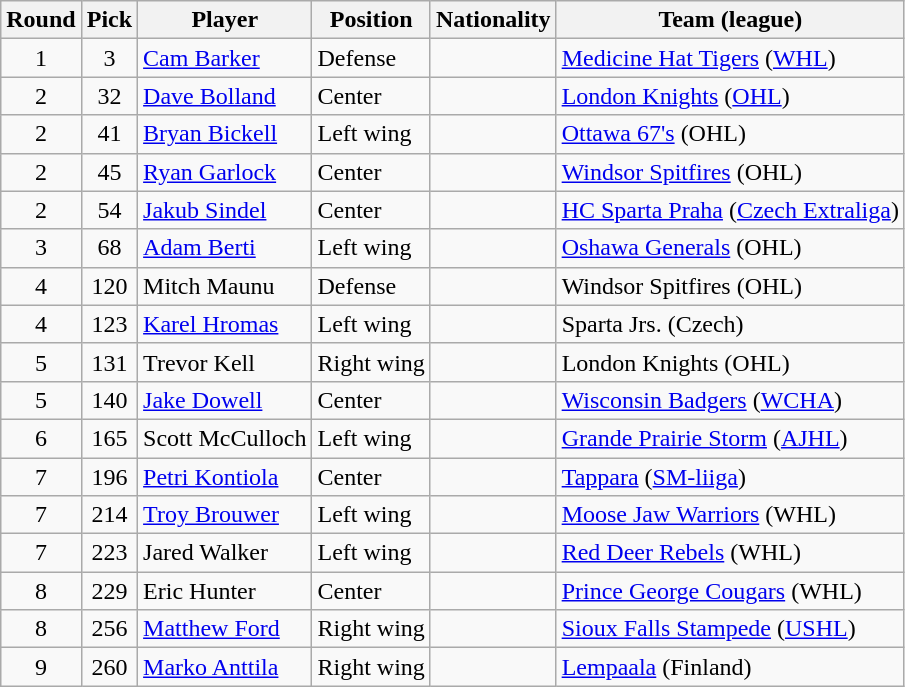<table class="wikitable" style="text-align:left">
<tr>
<th>Round</th>
<th>Pick</th>
<th>Player</th>
<th>Position</th>
<th>Nationality</th>
<th>Team (league)</th>
</tr>
<tr>
<td style="text-align:center">1</td>
<td style="text-align:center">3</td>
<td><a href='#'>Cam Barker</a></td>
<td>Defense</td>
<td></td>
<td><a href='#'>Medicine Hat Tigers</a> (<a href='#'>WHL</a>)</td>
</tr>
<tr>
<td style="text-align:center">2</td>
<td style="text-align:center">32</td>
<td><a href='#'>Dave Bolland</a></td>
<td>Center</td>
<td></td>
<td><a href='#'>London Knights</a> (<a href='#'>OHL</a>)</td>
</tr>
<tr>
<td style="text-align:center">2</td>
<td style="text-align:center">41</td>
<td><a href='#'>Bryan Bickell</a></td>
<td>Left wing</td>
<td></td>
<td><a href='#'>Ottawa 67's</a> (OHL)</td>
</tr>
<tr>
<td style="text-align:center">2</td>
<td style="text-align:center">45</td>
<td><a href='#'>Ryan Garlock</a></td>
<td>Center</td>
<td></td>
<td><a href='#'>Windsor Spitfires</a> (OHL)</td>
</tr>
<tr>
<td style="text-align:center">2</td>
<td style="text-align:center">54</td>
<td><a href='#'>Jakub Sindel</a></td>
<td>Center</td>
<td></td>
<td><a href='#'>HC Sparta Praha</a> (<a href='#'>Czech Extraliga</a>)</td>
</tr>
<tr>
<td style="text-align:center">3</td>
<td style="text-align:center">68</td>
<td><a href='#'>Adam Berti</a></td>
<td>Left wing</td>
<td></td>
<td><a href='#'>Oshawa Generals</a> (OHL)</td>
</tr>
<tr>
<td style="text-align:center">4</td>
<td style="text-align:center">120</td>
<td>Mitch Maunu</td>
<td>Defense</td>
<td></td>
<td>Windsor Spitfires (OHL)</td>
</tr>
<tr>
<td style="text-align:center">4</td>
<td style="text-align:center">123</td>
<td><a href='#'>Karel Hromas</a></td>
<td>Left wing</td>
<td></td>
<td>Sparta Jrs. (Czech)</td>
</tr>
<tr>
<td style="text-align:center">5</td>
<td style="text-align:center">131</td>
<td>Trevor Kell</td>
<td>Right wing</td>
<td></td>
<td>London Knights (OHL)</td>
</tr>
<tr>
<td style="text-align:center">5</td>
<td style="text-align:center">140</td>
<td><a href='#'>Jake Dowell</a></td>
<td>Center</td>
<td></td>
<td><a href='#'>Wisconsin Badgers</a> (<a href='#'>WCHA</a>)</td>
</tr>
<tr>
<td style="text-align:center">6</td>
<td style="text-align:center">165</td>
<td>Scott McCulloch</td>
<td>Left wing</td>
<td></td>
<td><a href='#'>Grande Prairie Storm</a> (<a href='#'>AJHL</a>)</td>
</tr>
<tr>
<td style="text-align:center">7</td>
<td style="text-align:center">196</td>
<td><a href='#'>Petri Kontiola</a></td>
<td>Center</td>
<td></td>
<td><a href='#'>Tappara</a> (<a href='#'>SM-liiga</a>)</td>
</tr>
<tr>
<td style="text-align:center">7</td>
<td style="text-align:center">214</td>
<td><a href='#'>Troy Brouwer</a></td>
<td>Left wing</td>
<td></td>
<td><a href='#'>Moose Jaw Warriors</a> (WHL)</td>
</tr>
<tr>
<td style="text-align:center">7</td>
<td style="text-align:center">223</td>
<td>Jared Walker</td>
<td>Left wing</td>
<td></td>
<td><a href='#'>Red Deer Rebels</a> (WHL)</td>
</tr>
<tr>
<td style="text-align:center">8</td>
<td style="text-align:center">229</td>
<td>Eric Hunter</td>
<td>Center</td>
<td></td>
<td><a href='#'>Prince George Cougars</a> (WHL)</td>
</tr>
<tr>
<td style="text-align:center">8</td>
<td style="text-align:center">256</td>
<td><a href='#'>Matthew Ford</a></td>
<td>Right wing</td>
<td></td>
<td><a href='#'>Sioux Falls Stampede</a> (<a href='#'>USHL</a>)</td>
</tr>
<tr>
<td style="text-align:center">9</td>
<td style="text-align:center">260</td>
<td><a href='#'>Marko Anttila</a></td>
<td>Right wing</td>
<td></td>
<td><a href='#'>Lempaala</a> (Finland)</td>
</tr>
</table>
